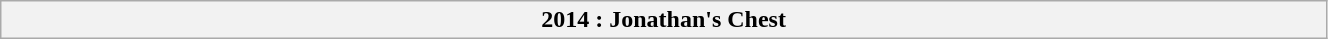<table class="wikitable left" style="width:70%;">
<tr>
<th scope="col">2014 : Jonathan's Chest</th>
</tr>
</table>
